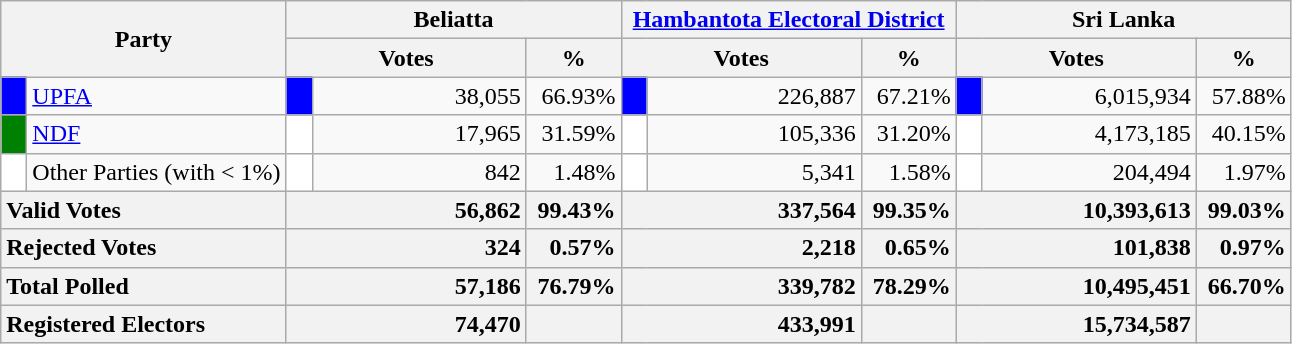<table class="wikitable">
<tr>
<th colspan="2" width="144px"rowspan="2">Party</th>
<th colspan="3" width="216px">Beliatta</th>
<th colspan="3" width="216px"><a href='#'>Hambantota Electoral District</a></th>
<th colspan="3" width="216px">Sri Lanka</th>
</tr>
<tr>
<th colspan="2" width="144px">Votes</th>
<th>%</th>
<th colspan="2" width="144px">Votes</th>
<th>%</th>
<th colspan="2" width="144px">Votes</th>
<th>%</th>
</tr>
<tr>
<td style="background-color:blue;" width="10px"></td>
<td style="text-align:left;"><a href='#'>UPFA</a></td>
<td style="background-color:blue;" width="10px"></td>
<td style="text-align:right;">38,055</td>
<td style="text-align:right;">66.93%</td>
<td style="background-color:blue;" width="10px"></td>
<td style="text-align:right;">226,887</td>
<td style="text-align:right;">67.21%</td>
<td style="background-color:blue;" width="10px"></td>
<td style="text-align:right;">6,015,934</td>
<td style="text-align:right;">57.88%</td>
</tr>
<tr>
<td style="background-color:green;" width="10px"></td>
<td style="text-align:left;"><a href='#'>NDF</a></td>
<td style="background-color:white;" width="10px"></td>
<td style="text-align:right;">17,965</td>
<td style="text-align:right;">31.59%</td>
<td style="background-color:white;" width="10px"></td>
<td style="text-align:right;">105,336</td>
<td style="text-align:right;">31.20%</td>
<td style="background-color:white;" width="10px"></td>
<td style="text-align:right;">4,173,185</td>
<td style="text-align:right;">40.15%</td>
</tr>
<tr>
<td style="background-color:white;" width="10px"></td>
<td style="text-align:left;">Other Parties (with < 1%)</td>
<td style="background-color:white;" width="10px"></td>
<td style="text-align:right;">842</td>
<td style="text-align:right;">1.48%</td>
<td style="background-color:white;" width="10px"></td>
<td style="text-align:right;">5,341</td>
<td style="text-align:right;">1.58%</td>
<td style="background-color:white;" width="10px"></td>
<td style="text-align:right;">204,494</td>
<td style="text-align:right;">1.97%</td>
</tr>
<tr>
<th colspan="2" width="144px"style="text-align:left;">Valid Votes</th>
<th style="text-align:right;"colspan="2" width="144px">56,862</th>
<th style="text-align:right;">99.43%</th>
<th style="text-align:right;"colspan="2" width="144px">337,564</th>
<th style="text-align:right;">99.35%</th>
<th style="text-align:right;"colspan="2" width="144px">10,393,613</th>
<th style="text-align:right;">99.03%</th>
</tr>
<tr>
<th colspan="2" width="144px"style="text-align:left;">Rejected Votes</th>
<th style="text-align:right;"colspan="2" width="144px">324</th>
<th style="text-align:right;">0.57%</th>
<th style="text-align:right;"colspan="2" width="144px">2,218</th>
<th style="text-align:right;">0.65%</th>
<th style="text-align:right;"colspan="2" width="144px">101,838</th>
<th style="text-align:right;">0.97%</th>
</tr>
<tr>
<th colspan="2" width="144px"style="text-align:left;">Total Polled</th>
<th style="text-align:right;"colspan="2" width="144px">57,186</th>
<th style="text-align:right;">76.79%</th>
<th style="text-align:right;"colspan="2" width="144px">339,782</th>
<th style="text-align:right;">78.29%</th>
<th style="text-align:right;"colspan="2" width="144px">10,495,451</th>
<th style="text-align:right;">66.70%</th>
</tr>
<tr>
<th colspan="2" width="144px"style="text-align:left;">Registered Electors</th>
<th style="text-align:right;"colspan="2" width="144px">74,470</th>
<th></th>
<th style="text-align:right;"colspan="2" width="144px">433,991</th>
<th></th>
<th style="text-align:right;"colspan="2" width="144px">15,734,587</th>
<th></th>
</tr>
</table>
